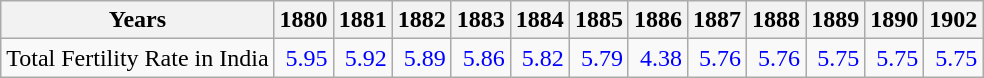<table class="wikitable sortable" style="text-align:right">
<tr>
<th>Years</th>
<th>1880</th>
<th>1881</th>
<th>1882</th>
<th>1883</th>
<th>1884</th>
<th>1885</th>
<th>1886</th>
<th>1887</th>
<th>1888</th>
<th>1889</th>
<th>1890</th>
<th>1902</th>
</tr>
<tr>
<td align="left">Total Fertility Rate in India</td>
<td style="text-align:right; color:blue;">5.95</td>
<td style="text-align:right; color:blue;">5.92</td>
<td style="text-align:right; color:blue;">5.89</td>
<td style="text-align:right; color:blue;">5.86</td>
<td style="text-align:right; color:blue;">5.82</td>
<td style="text-align:right; color:blue;">5.79</td>
<td style="text-align:right; color:blue;">4.38</td>
<td style="text-align:right; color:blue;">5.76</td>
<td style="text-align:right; color:blue;">5.76</td>
<td style="text-align:right; color:blue;">5.75</td>
<td style="text-align:right; color:blue;">5.75</td>
<td style="text-align:right; color:blue;">5.75</td>
</tr>
</table>
